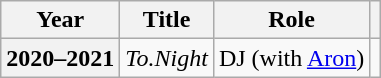<table class="wikitable plainrowheaders">
<tr>
<th>Year</th>
<th>Title</th>
<th>Role</th>
<th scope="col" class="unsortable"></th>
</tr>
<tr>
<th scope="row">2020–2021</th>
<td><em>To.Night</em></td>
<td>DJ (with <a href='#'>Aron</a>)</td>
<td></td>
</tr>
</table>
